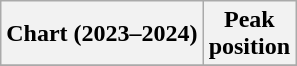<table class="wikitable sortable plainrowheaders" style="text-align:center">
<tr>
<th scope="col">Chart (2023–2024)</th>
<th scope="col">Peak<br>position</th>
</tr>
<tr>
</tr>
</table>
